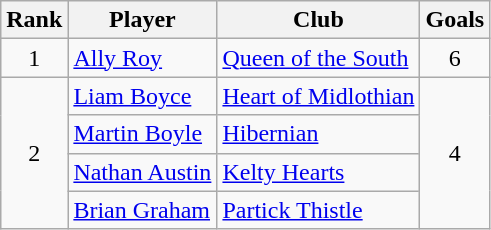<table class="wikitable sortable" style="text-align:center">
<tr>
<th>Rank</th>
<th>Player</th>
<th>Club</th>
<th>Goals</th>
</tr>
<tr>
<td>1</td>
<td align="left"> <a href='#'>Ally Roy</a></td>
<td align="left"><a href='#'>Queen of the South</a></td>
<td>6</td>
</tr>
<tr>
<td rowspan="4">2</td>
<td align="left"> <a href='#'>Liam Boyce</a></td>
<td align="left"><a href='#'>Heart of Midlothian</a></td>
<td rowspan="4">4</td>
</tr>
<tr>
<td align="left"> <a href='#'>Martin Boyle</a></td>
<td align="left"><a href='#'>Hibernian</a></td>
</tr>
<tr>
<td align="left"> <a href='#'>Nathan Austin</a></td>
<td align="left"><a href='#'>Kelty Hearts</a></td>
</tr>
<tr>
<td align="left"> <a href='#'>Brian Graham</a></td>
<td align="left"><a href='#'>Partick Thistle</a></td>
</tr>
</table>
